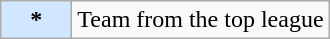<table class="wikitable">
<tr>
<th scope=row width=40px style="background-color: #D0E7FF">*</th>
<td>Team from the top league</td>
</tr>
</table>
